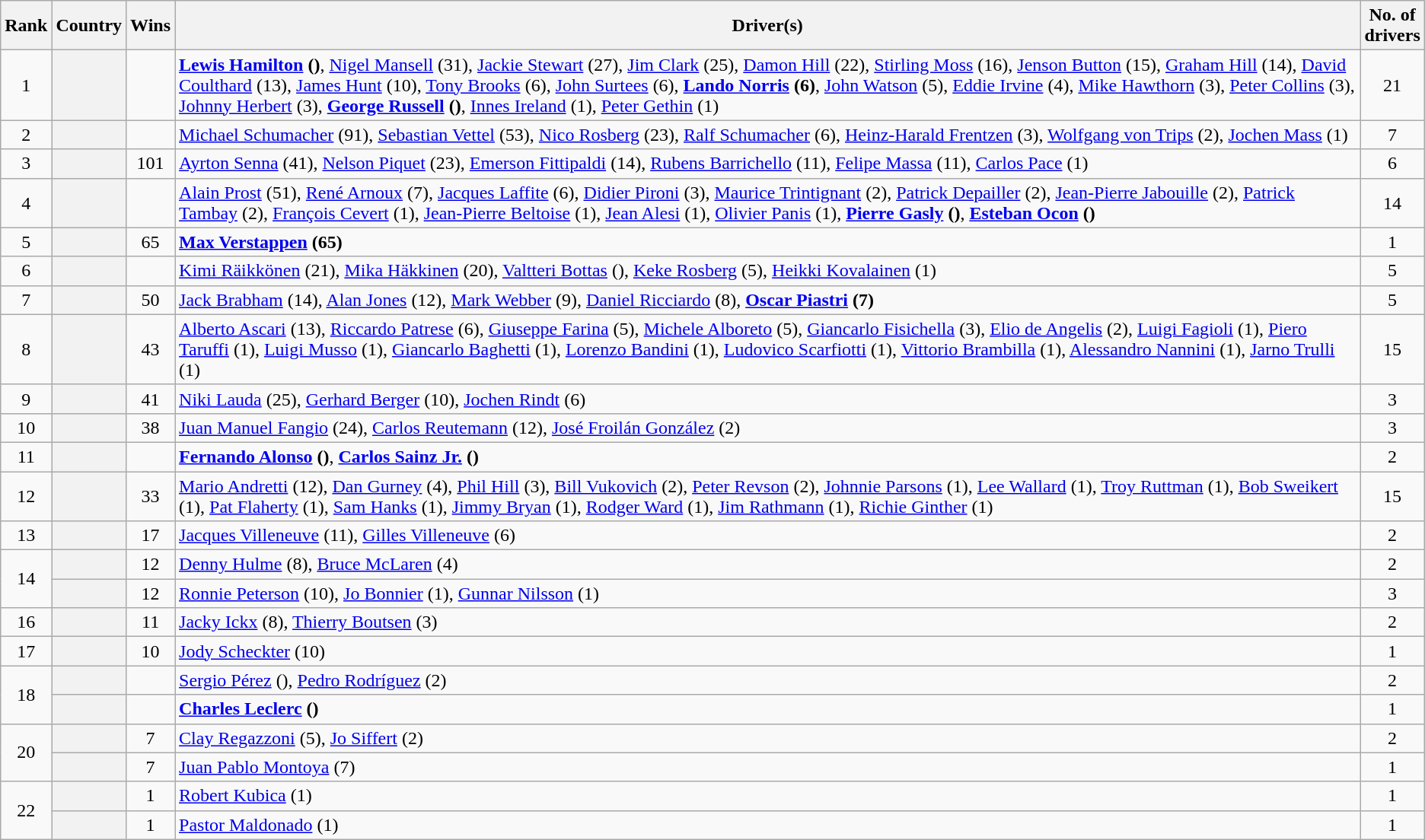<table class="sortable plainrowheaders wikitable">
<tr>
<th scope=col>Rank</th>
<th scope=col>Country</th>
<th scope=col>Wins</th>
<th scope=col class="unsortable">Driver(s)</th>
<th scope=col>No. of<br>drivers</th>
</tr>
<tr>
<td align=center>1</td>
<th scope=row></th>
<td style="text-align:center;"></td>
<td><strong><a href='#'>Lewis Hamilton</a> ()</strong>, <a href='#'>Nigel Mansell</a> (31), <a href='#'>Jackie Stewart</a> (27), <a href='#'>Jim Clark</a> (25), <a href='#'>Damon Hill</a> (22), <a href='#'>Stirling Moss</a> (16), <a href='#'>Jenson Button</a> (15), <a href='#'>Graham Hill</a> (14), <a href='#'>David Coulthard</a> (13), <a href='#'>James Hunt</a> (10), <a href='#'>Tony Brooks</a> (6), <a href='#'>John Surtees</a> (6), <strong><a href='#'>Lando Norris</a> (6)</strong>, <a href='#'>John Watson</a> (5), <a href='#'>Eddie Irvine</a> (4), <a href='#'>Mike Hawthorn</a> (3), <a href='#'>Peter Collins</a> (3), <a href='#'>Johnny Herbert</a> (3), <strong><a href='#'>George Russell</a> ()</strong>, <a href='#'>Innes Ireland</a> (1), <a href='#'>Peter Gethin</a> (1)</td>
<td style="text-align:center;">21</td>
</tr>
<tr>
<td align=center>2</td>
<th scope=row></th>
<td style="text-align:center;"></td>
<td><a href='#'>Michael Schumacher</a> (91), <a href='#'>Sebastian Vettel</a> (53), <a href='#'>Nico Rosberg</a> (23), <a href='#'>Ralf Schumacher</a> (6), <a href='#'>Heinz-Harald Frentzen</a> (3), <a href='#'>Wolfgang von Trips</a> (2), <a href='#'>Jochen Mass</a> (1)</td>
<td style="text-align:center;">7</td>
</tr>
<tr>
<td align=center>3</td>
<th scope=row></th>
<td style="text-align:center;">101</td>
<td><a href='#'>Ayrton Senna</a> (41), <a href='#'>Nelson Piquet</a> (23), <a href='#'>Emerson Fittipaldi</a> (14), <a href='#'>Rubens Barrichello</a> (11), <a href='#'>Felipe Massa</a> (11), <a href='#'>Carlos Pace</a> (1)</td>
<td style="text-align:center;">6</td>
</tr>
<tr>
<td align=center>4</td>
<th scope=row></th>
<td style="text-align:center;"></td>
<td><a href='#'>Alain Prost</a> (51), <a href='#'>René Arnoux</a> (7), <a href='#'>Jacques Laffite</a> (6), <a href='#'>Didier Pironi</a> (3), <a href='#'>Maurice Trintignant</a> (2), <a href='#'>Patrick Depailler</a> (2), <a href='#'>Jean-Pierre Jabouille</a> (2), <a href='#'>Patrick Tambay</a> (2), <a href='#'>François Cevert</a> (1), <a href='#'>Jean-Pierre Beltoise</a> (1), <a href='#'>Jean Alesi</a> (1), <a href='#'>Olivier Panis</a> (1), <strong><a href='#'>Pierre Gasly</a> ()</strong>, <strong><a href='#'>Esteban Ocon</a> ()</strong></td>
<td style="text-align:center;">14</td>
</tr>
<tr>
<td align=center>5</td>
<th scope=row></th>
<td style="text-align:center;">65</td>
<td><strong><a href='#'>Max Verstappen</a> (65)</strong></td>
<td style="text-align:center;">1</td>
</tr>
<tr>
<td align=center>6</td>
<th scope=row></th>
<td style="text-align:center;"></td>
<td><a href='#'>Kimi Räikkönen</a> (21), <a href='#'>Mika Häkkinen</a> (20), <a href='#'>Valtteri Bottas</a> (), <a href='#'>Keke Rosberg</a> (5), <a href='#'>Heikki Kovalainen</a> (1)</td>
<td style="text-align:center;">5</td>
</tr>
<tr>
<td align=center>7</td>
<th scope=row></th>
<td style="text-align:center;">50</td>
<td><a href='#'>Jack Brabham</a> (14), <a href='#'>Alan Jones</a> (12), <a href='#'>Mark Webber</a> (9), <a href='#'>Daniel Ricciardo</a> (8), <strong><a href='#'>Oscar Piastri</a> (7)</strong></td>
<td style="text-align:center;">5</td>
</tr>
<tr>
<td align=center>8</td>
<th scope=row></th>
<td style="text-align:center;">43</td>
<td><a href='#'>Alberto Ascari</a> (13), <a href='#'>Riccardo Patrese</a> (6), <a href='#'>Giuseppe Farina</a> (5), <a href='#'>Michele Alboreto</a> (5), <a href='#'>Giancarlo Fisichella</a> (3), <a href='#'>Elio de Angelis</a> (2), <a href='#'>Luigi Fagioli</a> (1), <a href='#'>Piero Taruffi</a> (1), <a href='#'>Luigi Musso</a> (1), <a href='#'>Giancarlo Baghetti</a> (1), <a href='#'>Lorenzo Bandini</a> (1), <a href='#'>Ludovico Scarfiotti</a> (1), <a href='#'>Vittorio Brambilla</a> (1), <a href='#'>Alessandro Nannini</a> (1), <a href='#'>Jarno Trulli</a> (1)</td>
<td style="text-align:center;">15</td>
</tr>
<tr>
<td align=center>9</td>
<th scope=row></th>
<td style="text-align:center;">41</td>
<td><a href='#'>Niki Lauda</a> (25), <a href='#'>Gerhard Berger</a> (10), <a href='#'>Jochen Rindt</a> (6)</td>
<td style="text-align:center;">3</td>
</tr>
<tr>
<td align=center>10</td>
<th scope=row></th>
<td style="text-align:center;">38</td>
<td><a href='#'>Juan Manuel Fangio</a> (24), <a href='#'>Carlos Reutemann</a> (12), <a href='#'>José Froilán González</a> (2)</td>
<td style="text-align:center;">3</td>
</tr>
<tr>
<td align=center>11</td>
<th scope=row></th>
<td style="text-align:center;"></td>
<td><strong><a href='#'>Fernando Alonso</a> ()</strong>, <strong><a href='#'>Carlos Sainz Jr.</a> ()</strong></td>
<td style="text-align:center;">2</td>
</tr>
<tr>
<td align=center>12</td>
<th scope=row></th>
<td style="text-align:center;">33</td>
<td><a href='#'>Mario Andretti</a> (12), <a href='#'>Dan Gurney</a> (4), <a href='#'>Phil Hill</a> (3), <a href='#'>Bill Vukovich</a> (2), <a href='#'>Peter Revson</a> (2), <a href='#'>Johnnie Parsons</a> (1), <a href='#'>Lee Wallard</a> (1), <a href='#'>Troy Ruttman</a> (1), <a href='#'>Bob Sweikert</a> (1), <a href='#'>Pat Flaherty</a> (1), <a href='#'>Sam Hanks</a> (1), <a href='#'>Jimmy Bryan</a> (1), <a href='#'>Rodger Ward</a> (1), <a href='#'>Jim Rathmann</a> (1), <a href='#'>Richie Ginther</a> (1)</td>
<td style="text-align:center;">15</td>
</tr>
<tr>
<td align=center>13</td>
<th scope=row></th>
<td style="text-align:center;">17</td>
<td><a href='#'>Jacques Villeneuve</a> (11), <a href='#'>Gilles Villeneuve</a> (6)</td>
<td style="text-align:center;">2</td>
</tr>
<tr>
<td rowspan="2" align=center>14</td>
<th scope=row></th>
<td style="text-align:center;">12</td>
<td><a href='#'>Denny Hulme</a> (8), <a href='#'>Bruce McLaren</a> (4)</td>
<td style="text-align:center;">2</td>
</tr>
<tr>
<th scope=row></th>
<td style="text-align:center;">12</td>
<td><a href='#'>Ronnie Peterson</a> (10), <a href='#'>Jo Bonnier</a> (1), <a href='#'>Gunnar Nilsson</a> (1)</td>
<td style="text-align:center;">3</td>
</tr>
<tr>
<td align=center>16</td>
<th scope=row></th>
<td style="text-align:center;">11</td>
<td><a href='#'>Jacky Ickx</a> (8), <a href='#'>Thierry Boutsen</a> (3)</td>
<td style="text-align:center;">2</td>
</tr>
<tr>
<td align=center>17</td>
<th scope=row></th>
<td style="text-align:center;">10</td>
<td><a href='#'>Jody Scheckter</a> (10)</td>
<td style="text-align:center;">1</td>
</tr>
<tr>
<td rowspan="2" align=center>18</td>
<th scope=row></th>
<td style="text-align:center;"></td>
<td><a href='#'>Sergio Pérez</a> (), <a href='#'>Pedro Rodríguez</a> (2)</td>
<td style="text-align:center;">2</td>
</tr>
<tr>
<th scope="row"></th>
<td style="text-align:center;"></td>
<td><strong><a href='#'>Charles Leclerc</a> ()</strong></td>
<td style="text-align:center;">1</td>
</tr>
<tr>
<td rowspan="2" align=center>20</td>
<th scope=row></th>
<td style="text-align:center;">7</td>
<td><a href='#'>Clay Regazzoni</a> (5), <a href='#'>Jo Siffert</a> (2)</td>
<td style="text-align:center;">2</td>
</tr>
<tr>
<th scope=row></th>
<td style="text-align:center;">7</td>
<td><a href='#'>Juan Pablo Montoya</a> (7)</td>
<td style="text-align:center;">1</td>
</tr>
<tr>
<td rowspan="2" align="center">22</td>
<th scope="row"></th>
<td style="text-align:center;">1</td>
<td><a href='#'>Robert Kubica</a> (1)</td>
<td style="text-align:center;">1</td>
</tr>
<tr>
<th scope="row"></th>
<td style="text-align:center;">1</td>
<td><a href='#'>Pastor Maldonado</a> (1)</td>
<td style="text-align:center;">1</td>
</tr>
</table>
